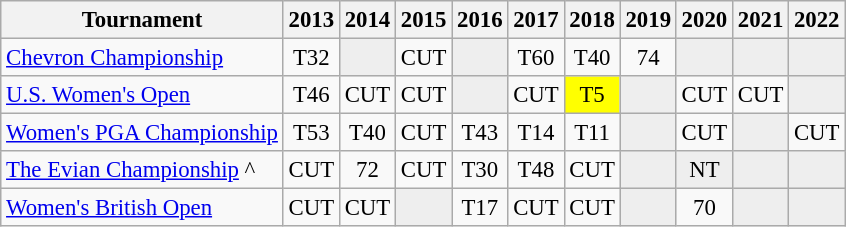<table class="wikitable" style="font-size:95%;text-align:center;">
<tr>
<th>Tournament</th>
<th>2013</th>
<th>2014</th>
<th>2015</th>
<th>2016</th>
<th>2017</th>
<th>2018</th>
<th>2019</th>
<th>2020</th>
<th>2021</th>
<th>2022</th>
</tr>
<tr>
<td align=left><a href='#'>Chevron Championship</a></td>
<td>T32</td>
<td style="background:#eeeeee;"></td>
<td>CUT</td>
<td style="background:#eeeeee;"></td>
<td>T60</td>
<td>T40</td>
<td>74</td>
<td style="background:#eeeeee;"></td>
<td style="background:#eeeeee;"></td>
<td style="background:#eeeeee;"></td>
</tr>
<tr>
<td align=left><a href='#'>U.S. Women's Open</a></td>
<td>T46</td>
<td>CUT</td>
<td>CUT</td>
<td style="background:#eeeeee;"></td>
<td>CUT</td>
<td style="background:yellow;">T5</td>
<td style="background:#eeeeee;"></td>
<td>CUT</td>
<td>CUT</td>
<td style="background:#eeeeee;"></td>
</tr>
<tr>
<td align=left><a href='#'>Women's PGA Championship</a></td>
<td>T53</td>
<td>T40</td>
<td>CUT</td>
<td>T43</td>
<td>T14</td>
<td>T11</td>
<td style="background:#eeeeee;"></td>
<td>CUT</td>
<td style="background:#eeeeee;"></td>
<td>CUT</td>
</tr>
<tr>
<td align=left><a href='#'>The Evian Championship</a> ^</td>
<td>CUT</td>
<td>72</td>
<td>CUT</td>
<td>T30</td>
<td>T48</td>
<td>CUT</td>
<td style="background:#eeeeee;"></td>
<td style="background:#eeeeee;">NT</td>
<td style="background:#eeeeee;"></td>
<td style="background:#eeeeee;"></td>
</tr>
<tr>
<td align=left><a href='#'>Women's British Open</a></td>
<td>CUT</td>
<td>CUT</td>
<td style="background:#eeeeee;"></td>
<td>T17</td>
<td>CUT</td>
<td>CUT</td>
<td style="background:#eeeeee;"></td>
<td>70</td>
<td style="background:#eeeeee;"></td>
<td style="background:#eeeeee;"></td>
</tr>
</table>
